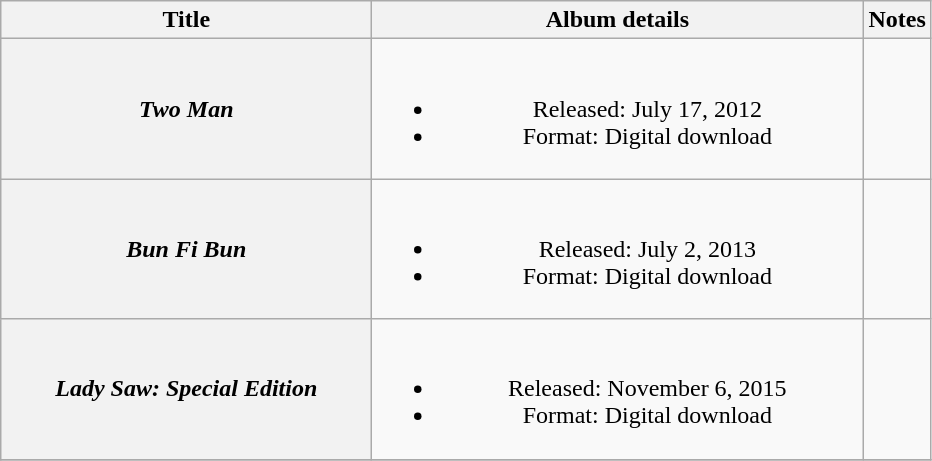<table class="wikitable plainrowheaders" style="text-align:center;" border="1">
<tr>
<th scope="col" rowspan="1" style="width:15em;">Title</th>
<th scope="col" rowspan="1" style="width:20em;">Album details</th>
<th scope="col" rowspan="1">Notes</th>
</tr>
<tr>
<th scope="row"><em>Two Man</em></th>
<td><br><ul><li>Released: July 17, 2012</li><li>Format: Digital download</li></ul></td>
<td><br></td>
</tr>
<tr>
<th scope="row"><em>Bun Fi Bun</em></th>
<td><br><ul><li>Released: July 2, 2013</li><li>Format: Digital download</li></ul></td>
<td><br></td>
</tr>
<tr>
<th scope="row"><em>Lady Saw: Special Edition</em></th>
<td><br><ul><li>Released: November 6, 2015</li><li>Format: Digital download</li></ul></td>
<td><br></td>
</tr>
<tr>
</tr>
</table>
